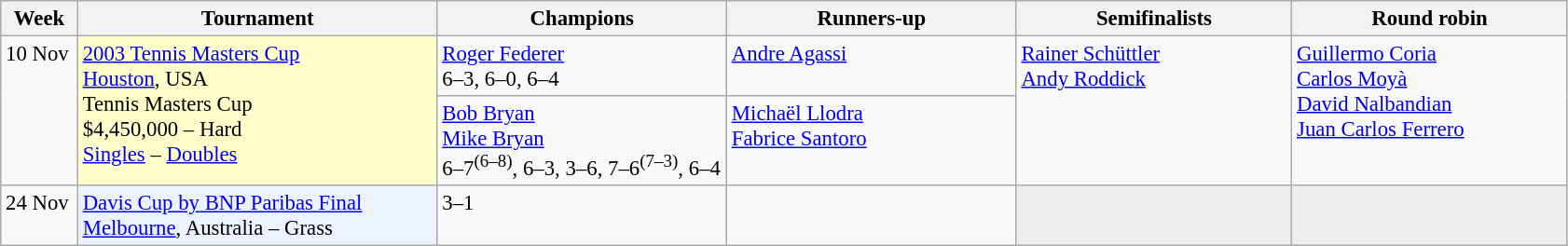<table class=wikitable style=font-size:95%>
<tr>
<th style="width:48px;">Week</th>
<th style="width:250px;">Tournament</th>
<th style="width:200px;">Champions</th>
<th style="width:200px;">Runners-up</th>
<th style="width:190px;">Semifinalists</th>
<th style="width:190px;">Round robin</th>
</tr>
<tr valign=top>
<td rowspan=2>10 Nov</td>
<td bgcolor=#FFFFCC rowspan=2><a href='#'>2003 Tennis Masters Cup</a><br> <a href='#'>Houston</a>, USA<br>Tennis Masters Cup<br>$4,450,000 – Hard <br> <a href='#'>Singles</a> – <a href='#'>Doubles</a></td>
<td> <a href='#'>Roger Federer</a><br>6–3, 6–0, 6–4</td>
<td> <a href='#'>Andre Agassi</a></td>
<td rowspan=2> <a href='#'>Rainer Schüttler</a><br> <a href='#'>Andy Roddick</a></td>
<td rowspan=2> <a href='#'>Guillermo Coria</a><br> <a href='#'>Carlos Moyà</a><br> <a href='#'>David Nalbandian</a><br> <a href='#'>Juan Carlos Ferrero</a></td>
</tr>
<tr valign=top>
<td> <a href='#'>Bob Bryan</a> <br>  <a href='#'>Mike Bryan</a><br>6–7<sup>(6–8)</sup>, 6–3, 3–6, 7–6<sup>(7–3)</sup>, 6–4</td>
<td> <a href='#'>Michaël Llodra</a> <br>  <a href='#'>Fabrice Santoro</a></td>
</tr>
<tr valign=top>
<td>24 Nov</td>
<td style="background:#ECF2FF;"><a href='#'>Davis Cup by BNP Paribas Final</a><br><a href='#'>Melbourne</a>, Australia – Grass</td>
<td> 3–1</td>
<td></td>
<td bgcolor=#ededed></td>
<td bgcolor=#ededed></td>
</tr>
</table>
